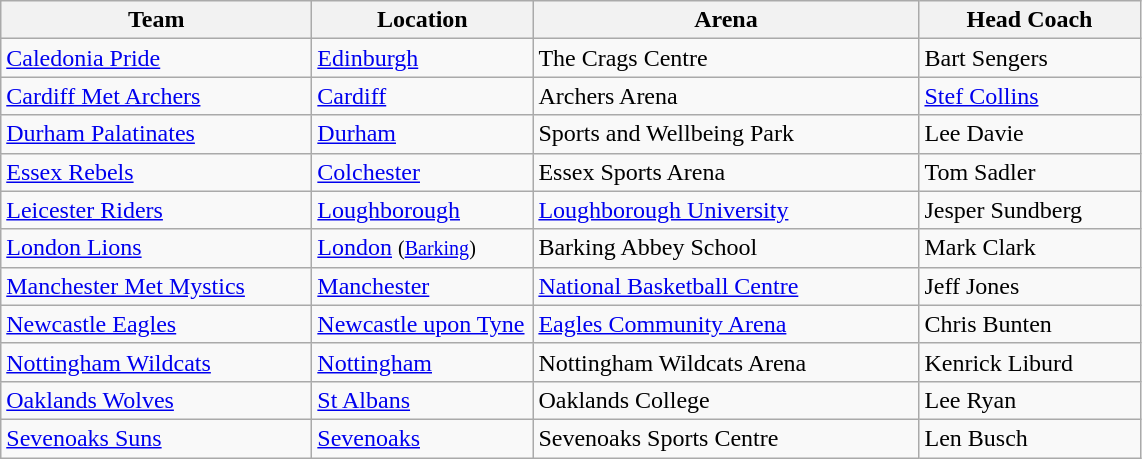<table class="wikitable sortable">
<tr>
<th scope="col" style="width: 200px;">Team</th>
<th scope="col" style="width: 140px;">Location</th>
<th scope="col" style="width: 250px;">Arena</th>
<th scope="col" style="width: 140px;">Head Coach</th>
</tr>
<tr>
<td> <a href='#'>Caledonia Pride</a></td>
<td><a href='#'>Edinburgh</a></td>
<td>The Crags Centre</td>
<td> Bart Sengers</td>
</tr>
<tr>
<td> <a href='#'>Cardiff Met Archers</a></td>
<td><a href='#'>Cardiff</a></td>
<td>Archers Arena</td>
<td> <a href='#'>Stef Collins</a></td>
</tr>
<tr>
<td> <a href='#'>Durham Palatinates</a></td>
<td><a href='#'>Durham</a></td>
<td>Sports and Wellbeing Park</td>
<td> Lee Davie</td>
</tr>
<tr>
<td> <a href='#'>Essex Rebels</a></td>
<td><a href='#'>Colchester</a></td>
<td>Essex Sports Arena</td>
<td> Tom Sadler</td>
</tr>
<tr>
<td> <a href='#'>Leicester Riders</a></td>
<td><a href='#'>Loughborough</a></td>
<td><a href='#'>Loughborough University</a></td>
<td> Jesper Sundberg</td>
</tr>
<tr>
<td> <a href='#'>London Lions</a></td>
<td><a href='#'>London</a> <small>(<a href='#'>Barking</a>)</small></td>
<td>Barking Abbey School</td>
<td> Mark Clark</td>
</tr>
<tr>
<td> <a href='#'>Manchester Met Mystics</a></td>
<td><a href='#'>Manchester</a></td>
<td><a href='#'>National Basketball Centre</a></td>
<td> Jeff Jones</td>
</tr>
<tr>
<td> <a href='#'>Newcastle Eagles</a></td>
<td><a href='#'>Newcastle upon Tyne</a></td>
<td><a href='#'>Eagles Community Arena</a></td>
<td> Chris Bunten</td>
</tr>
<tr>
<td> <a href='#'>Nottingham Wildcats</a></td>
<td><a href='#'>Nottingham</a></td>
<td>Nottingham Wildcats Arena</td>
<td> Kenrick Liburd</td>
</tr>
<tr>
<td> <a href='#'>Oaklands Wolves</a></td>
<td><a href='#'>St Albans</a></td>
<td>Oaklands College</td>
<td> Lee Ryan</td>
</tr>
<tr>
<td> <a href='#'>Sevenoaks Suns</a></td>
<td><a href='#'>Sevenoaks</a></td>
<td>Sevenoaks Sports Centre</td>
<td> Len Busch</td>
</tr>
</table>
